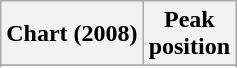<table class="wikitable sortable plainrowheaders">
<tr>
<th scope="col">Chart (2008)</th>
<th scope="col">Peak<br>position</th>
</tr>
<tr>
</tr>
<tr>
</tr>
<tr>
</tr>
</table>
